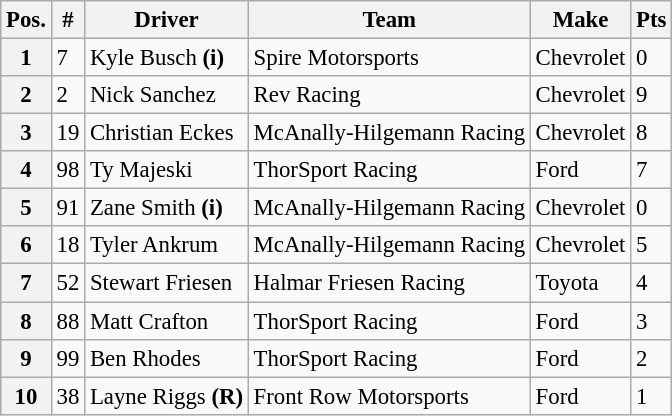<table class="wikitable" style="font-size:95%">
<tr>
<th>Pos.</th>
<th>#</th>
<th>Driver</th>
<th>Team</th>
<th>Make</th>
<th>Pts</th>
</tr>
<tr>
<th>1</th>
<td>7</td>
<td>Kyle Busch <strong>(i)</strong></td>
<td>Spire Motorsports</td>
<td>Chevrolet</td>
<td>0</td>
</tr>
<tr>
<th>2</th>
<td>2</td>
<td>Nick Sanchez</td>
<td>Rev Racing</td>
<td>Chevrolet</td>
<td>9</td>
</tr>
<tr>
<th>3</th>
<td>19</td>
<td>Christian Eckes</td>
<td>McAnally-Hilgemann Racing</td>
<td>Chevrolet</td>
<td>8</td>
</tr>
<tr>
<th>4</th>
<td>98</td>
<td>Ty Majeski</td>
<td>ThorSport Racing</td>
<td>Ford</td>
<td>7</td>
</tr>
<tr>
<th>5</th>
<td>91</td>
<td>Zane Smith <strong>(i)</strong></td>
<td>McAnally-Hilgemann Racing</td>
<td>Chevrolet</td>
<td>0</td>
</tr>
<tr>
<th>6</th>
<td>18</td>
<td>Tyler Ankrum</td>
<td>McAnally-Hilgemann Racing</td>
<td>Chevrolet</td>
<td>5</td>
</tr>
<tr>
<th>7</th>
<td>52</td>
<td>Stewart Friesen</td>
<td>Halmar Friesen Racing</td>
<td>Toyota</td>
<td>4</td>
</tr>
<tr>
<th>8</th>
<td>88</td>
<td>Matt Crafton</td>
<td>ThorSport Racing</td>
<td>Ford</td>
<td>3</td>
</tr>
<tr>
<th>9</th>
<td>99</td>
<td>Ben Rhodes</td>
<td>ThorSport Racing</td>
<td>Ford</td>
<td>2</td>
</tr>
<tr>
<th>10</th>
<td>38</td>
<td>Layne Riggs <strong>(R)</strong></td>
<td>Front Row Motorsports</td>
<td>Ford</td>
<td>1</td>
</tr>
</table>
